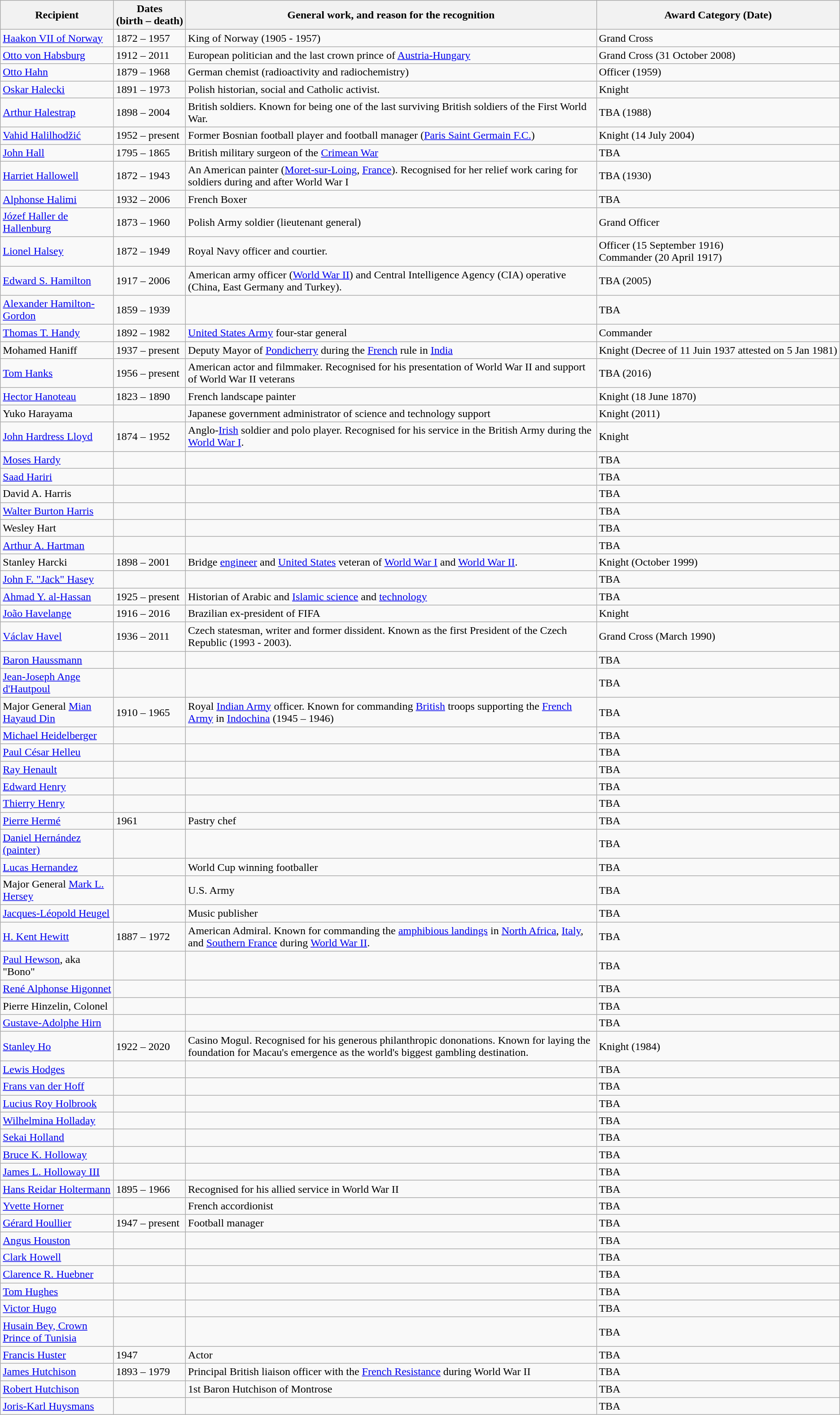<table class="wikitable sortable static-row-numbers"|>
<tr>
<th>Recipient</th>
<th style="white-space: nowrap;">Dates<br>(birth – death)</th>
<th>General work, and reason for the recognition</th>
<th style="white-space: nowrap">Award Category (Date)</th>
</tr>
<tr>
<td><a href='#'>Haakon VII of Norway</a></td>
<td>1872  –  1957</td>
<td>King of Norway (1905 - 1957)</td>
<td style="white-space: nowrap; text-align:left">Grand Cross</td>
</tr>
<tr>
<td><a href='#'>Otto von Habsburg</a></td>
<td>1912 – 2011</td>
<td>European politician and the last crown prince of <a href='#'>Austria-Hungary</a></td>
<td style="white-space: nowrap; text-align:left">Grand Cross (31 October 2008)</td>
</tr>
<tr>
<td><a href='#'>Otto Hahn</a></td>
<td>1879 – 1968</td>
<td>German chemist (radioactivity and radiochemistry)</td>
<td style="white-space: nowrap; text-align:left">Officer (1959)</td>
</tr>
<tr>
<td><a href='#'>Oskar Halecki</a></td>
<td>1891 – 1973</td>
<td>Polish historian, social and Catholic activist.</td>
<td style="white-space: nowrap; text-align:left">Knight</td>
</tr>
<tr>
<td><a href='#'>Arthur Halestrap</a></td>
<td>1898 – 2004</td>
<td>British soldiers. Known for being one of the last surviving British soldiers of the First World War.</td>
<td style="white-space: nowrap; text-align:left">TBA (1988)</td>
</tr>
<tr>
<td><a href='#'>Vahid Halilhodžić</a></td>
<td>1952 – present</td>
<td>Former Bosnian football player and football manager (<a href='#'>Paris Saint Germain F.C.</a>)</td>
<td style="white-space: nowrap; text-align:left">Knight (14 July 2004)</td>
</tr>
<tr>
<td><a href='#'>John Hall</a></td>
<td>1795 – 1865</td>
<td>British military surgeon of the <a href='#'>Crimean War</a></td>
<td style="white-space: nowrap; text-align:left">TBA</td>
</tr>
<tr>
<td><a href='#'>Harriet Hallowell</a></td>
<td>1872 – 1943</td>
<td>An American painter (<a href='#'>Moret-sur-Loing</a>, <a href='#'>France</a>). Recognised for her relief work caring for soldiers during and after World War I</td>
<td style="white-space: nowrap; text-align:left">TBA (1930)</td>
</tr>
<tr>
<td><a href='#'>Alphonse Halimi</a></td>
<td>1932 – 2006</td>
<td>French Boxer</td>
<td style="white-space: nowrap; text-align:left">TBA</td>
</tr>
<tr>
<td><a href='#'>Józef Haller de Hallenburg</a></td>
<td>1873 – 1960</td>
<td>Polish Army soldier (lieutenant general)</td>
<td style="white-space: nowrap; text-align:left">Grand Officer</td>
</tr>
<tr>
<td><a href='#'>Lionel Halsey</a></td>
<td>1872 – 1949</td>
<td>Royal Navy officer and courtier.</td>
<td style="white-space: nowrap; text-align:left">Officer (15 September 1916)<br>Commander (20 April 1917)</td>
</tr>
<tr>
<td><a href='#'>Edward S. Hamilton</a></td>
<td>1917 – 2006</td>
<td>American army officer (<a href='#'>World War II</a>) and Central Intelligence Agency (CIA) operative (China, East Germany and Turkey).</td>
<td style="white-space: nowrap; text-align:left">TBA (2005)</td>
</tr>
<tr>
<td><a href='#'>Alexander Hamilton-Gordon</a></td>
<td>1859 – 1939</td>
<td></td>
<td style="white-space: nowrap; text-align:left">TBA</td>
</tr>
<tr>
<td><a href='#'>Thomas T. Handy</a></td>
<td>1892 – 1982</td>
<td><a href='#'>United States Army</a> four-star general</td>
<td style="white-space: nowrap; text-align:left">Commander</td>
</tr>
<tr>
<td>Mohamed Haniff</td>
<td>1937 – present</td>
<td>Deputy Mayor of <a href='#'>Pondicherry</a> during the <a href='#'>French</a> rule in <a href='#'>India</a></td>
<td style="white-space: nowrap; text-align:left">Knight (Decree of 11 Juin 1937 attested on 5 Jan 1981)</td>
</tr>
<tr>
<td><a href='#'>Tom Hanks</a></td>
<td>1956 – present</td>
<td>American actor and filmmaker. Recognised for his presentation of World War II and support of World War II veterans</td>
<td style="white-space: nowrap; text-align:left">TBA (2016)</td>
</tr>
<tr>
<td><a href='#'>Hector Hanoteau</a></td>
<td>1823 – 1890</td>
<td>French landscape painter</td>
<td style="white-space: nowrap; text-align:left">Knight (18 June 1870)</td>
</tr>
<tr>
<td>Yuko Harayama</td>
<td></td>
<td>Japanese government administrator of science and technology support</td>
<td style="white-space: nowrap; text-align:left">Knight (2011)</td>
</tr>
<tr>
<td><a href='#'>John Hardress Lloyd</a></td>
<td>1874 – 1952</td>
<td>Anglo-<a href='#'>Irish</a> soldier and polo player. Recognised for his service in the British Army during the <a href='#'>World War I</a>.</td>
<td style="white-space: nowrap; text-align:left">Knight</td>
</tr>
<tr>
<td><a href='#'>Moses Hardy</a></td>
<td></td>
<td></td>
<td style="white-space: nowrap; text-align:left">TBA</td>
</tr>
<tr>
<td><a href='#'>Saad Hariri</a></td>
<td></td>
<td></td>
<td style="white-space: nowrap; text-align:left">TBA</td>
</tr>
<tr>
<td>David A. Harris</td>
<td></td>
<td></td>
<td style="white-space: nowrap; text-align:left">TBA</td>
</tr>
<tr>
<td><a href='#'>Walter Burton Harris</a></td>
<td></td>
<td></td>
<td style="white-space: nowrap; text-align:left">TBA</td>
</tr>
<tr>
<td>Wesley Hart</td>
<td></td>
<td></td>
<td style="white-space: nowrap; text-align:left">TBA</td>
</tr>
<tr>
<td><a href='#'>Arthur A. Hartman</a></td>
<td></td>
<td></td>
<td style="white-space: nowrap; text-align:left">TBA</td>
</tr>
<tr>
<td>Stanley Harcki</td>
<td>1898 – 2001</td>
<td>Bridge <a href='#'>engineer</a> and <a href='#'>United States</a> veteran of <a href='#'>World War I</a> and <a href='#'>World War II</a>.</td>
<td style="white-space: nowrap; text-align:left">Knight (October 1999) </td>
</tr>
<tr>
<td><a href='#'>John F. "Jack" Hasey</a></td>
<td></td>
<td></td>
<td style="white-space: nowrap; text-align:left">TBA</td>
</tr>
<tr>
<td><a href='#'>Ahmad Y. al-Hassan</a></td>
<td>1925 – present</td>
<td>Historian of Arabic and <a href='#'>Islamic science</a> and <a href='#'>technology</a></td>
<td style="white-space: nowrap; text-align:left">TBA </td>
</tr>
<tr>
<td><a href='#'>João Havelange</a></td>
<td>1916 – 2016</td>
<td>Brazilian ex-president of FIFA</td>
<td style="white-space: nowrap; text-align:left">Knight</td>
</tr>
<tr>
<td><a href='#'>Václav Havel</a></td>
<td>1936 – 2011</td>
<td>Czech statesman, writer and former dissident. Known as the first President of the Czech Republic (1993 - 2003).</td>
<td style="white-space: nowrap; text-align:left">Grand Cross (March 1990)</td>
</tr>
<tr>
<td><a href='#'>Baron Haussmann</a></td>
<td></td>
<td></td>
<td style="white-space: nowrap; text-align:left">TBA</td>
</tr>
<tr>
<td><a href='#'>Jean-Joseph Ange d'Hautpoul</a></td>
<td></td>
<td></td>
<td style="white-space: nowrap; text-align:left">TBA</td>
</tr>
<tr>
<td>Major General <a href='#'>Mian Hayaud Din</a></td>
<td>1910 – 1965</td>
<td>Royal <a href='#'>Indian Army</a> officer. Known for commanding <a href='#'>British</a> troops supporting the <a href='#'>French Army</a> in <a href='#'>Indochina</a> (1945 – 1946)</td>
<td style="white-space: nowrap; text-align:left">TBA </td>
</tr>
<tr>
<td><a href='#'>Michael Heidelberger</a></td>
<td></td>
<td></td>
<td style="white-space: nowrap; text-align:left">TBA</td>
</tr>
<tr>
<td><a href='#'>Paul César Helleu</a></td>
<td></td>
<td></td>
<td style="white-space: nowrap; text-align:left">TBA</td>
</tr>
<tr>
<td><a href='#'>Ray Henault</a></td>
<td></td>
<td></td>
<td style="white-space: nowrap; text-align:left">TBA</td>
</tr>
<tr>
<td><a href='#'>Edward Henry</a></td>
<td></td>
<td></td>
<td style="white-space: nowrap; text-align:left">TBA</td>
</tr>
<tr>
<td><a href='#'>Thierry Henry</a></td>
<td></td>
<td></td>
<td style="white-space: nowrap; text-align:left">TBA</td>
</tr>
<tr>
<td><a href='#'>Pierre Hermé</a></td>
<td>1961</td>
<td>Pastry chef</td>
<td style="white-space: nowrap; text-align:left">TBA</td>
</tr>
<tr>
<td><a href='#'>Daniel Hernández (painter)</a></td>
<td></td>
<td></td>
<td style="white-space: nowrap; text-align:left">TBA</td>
</tr>
<tr>
<td><a href='#'>Lucas Hernandez</a></td>
<td></td>
<td>World Cup winning footballer</td>
<td style="white-space: nowrap; text-align:left">TBA</td>
</tr>
<tr>
<td>Major General <a href='#'>Mark L. Hersey</a></td>
<td></td>
<td>U.S. Army</td>
<td style="white-space: nowrap; text-align:left">TBA</td>
</tr>
<tr>
<td><a href='#'>Jacques-Léopold Heugel</a></td>
<td></td>
<td>Music publisher</td>
<td style="white-space: nowrap; text-align:left">TBA</td>
</tr>
<tr>
<td><a href='#'>H. Kent Hewitt</a></td>
<td>1887 – 1972</td>
<td>American Admiral. Known for commanding the <a href='#'>amphibious landings</a> in <a href='#'>North Africa</a>, <a href='#'>Italy</a>, and <a href='#'>Southern France</a> during <a href='#'>World War II</a>.</td>
<td style="white-space: nowrap; text-align:left">TBA</td>
</tr>
<tr>
<td><a href='#'>Paul Hewson</a>, aka "Bono"</td>
<td></td>
<td></td>
<td style="white-space: nowrap; text-align:left">TBA</td>
</tr>
<tr>
<td><a href='#'>René Alphonse Higonnet</a></td>
<td></td>
<td></td>
<td style="white-space: nowrap; text-align:left">TBA</td>
</tr>
<tr>
<td>Pierre Hinzelin, Colonel</td>
<td></td>
<td></td>
<td style="white-space: nowrap; text-align:left">TBA</td>
</tr>
<tr>
<td><a href='#'>Gustave-Adolphe Hirn</a></td>
<td></td>
<td></td>
<td style="white-space: nowrap; text-align:left">TBA</td>
</tr>
<tr>
<td><a href='#'>Stanley Ho</a></td>
<td>1922 – 2020</td>
<td>Casino Mogul. Recognised for his generous philanthropic dononations. Known for laying the foundation for Macau's emergence as the world's biggest gambling destination.</td>
<td style="white-space: nowrap; text-align:left">Knight (1984)</td>
</tr>
<tr>
<td><a href='#'>Lewis Hodges</a></td>
<td></td>
<td></td>
<td style="white-space: nowrap; text-align:left">TBA</td>
</tr>
<tr>
<td><a href='#'>Frans van der Hoff</a></td>
<td></td>
<td></td>
<td style="white-space: nowrap; text-align:left">TBA</td>
</tr>
<tr>
<td><a href='#'>Lucius Roy Holbrook</a></td>
<td></td>
<td></td>
<td style="white-space: nowrap; text-align:left">TBA</td>
</tr>
<tr>
<td><a href='#'>Wilhelmina Holladay</a></td>
<td></td>
<td></td>
<td style="white-space: nowrap; text-align:left">TBA</td>
</tr>
<tr>
<td><a href='#'>Sekai Holland</a></td>
<td></td>
<td></td>
<td style="white-space: nowrap; text-align:left">TBA</td>
</tr>
<tr>
<td><a href='#'>Bruce K. Holloway</a></td>
<td></td>
<td></td>
<td style="white-space: nowrap; text-align:left">TBA</td>
</tr>
<tr>
<td><a href='#'>James L. Holloway III</a></td>
<td></td>
<td></td>
<td style="white-space: nowrap; text-align:left">TBA</td>
</tr>
<tr>
<td><a href='#'>Hans Reidar Holtermann</a></td>
<td>1895 – 1966</td>
<td>Recognised for his allied service in World War II</td>
<td style="white-space: nowrap; text-align:left">TBA</td>
</tr>
<tr>
<td><a href='#'>Yvette Horner</a></td>
<td></td>
<td>French accordionist</td>
<td style="white-space: nowrap; text-align:left">TBA</td>
</tr>
<tr>
<td><a href='#'>Gérard Houllier</a></td>
<td>1947 – present</td>
<td>Football manager</td>
<td style="white-space: nowrap; text-align:left">TBA</td>
</tr>
<tr>
<td><a href='#'>Angus Houston</a></td>
<td></td>
<td></td>
<td style="white-space: nowrap; text-align:left">TBA</td>
</tr>
<tr>
<td><a href='#'>Clark Howell</a></td>
<td></td>
<td></td>
<td style="white-space: nowrap; text-align:left">TBA</td>
</tr>
<tr>
<td><a href='#'>Clarence R. Huebner</a></td>
<td></td>
<td></td>
<td style="white-space: nowrap; text-align:left">TBA</td>
</tr>
<tr>
<td><a href='#'>Tom Hughes</a></td>
<td></td>
<td></td>
<td style="white-space: nowrap; text-align:left">TBA</td>
</tr>
<tr>
<td><a href='#'>Victor Hugo</a></td>
<td></td>
<td></td>
<td style="white-space: nowrap; text-align:left">TBA</td>
</tr>
<tr>
<td><a href='#'>Husain Bey, Crown Prince of Tunisia</a></td>
<td></td>
<td></td>
<td style="white-space: nowrap; text-align:left">TBA</td>
</tr>
<tr>
<td><a href='#'>Francis Huster</a></td>
<td>1947</td>
<td>Actor</td>
<td style="white-space: nowrap; text-align:left">TBA</td>
</tr>
<tr>
<td><a href='#'>James Hutchison</a></td>
<td>1893 – 1979</td>
<td>Principal British liaison officer with the <a href='#'>French Resistance</a> during World War II</td>
<td style="white-space: nowrap; text-align:left">TBA</td>
</tr>
<tr>
<td><a href='#'>Robert Hutchison</a></td>
<td></td>
<td>1st Baron Hutchison of Montrose</td>
<td style="white-space: nowrap; text-align:left">TBA</td>
</tr>
<tr>
<td><a href='#'>Joris-Karl Huysmans</a></td>
<td></td>
<td></td>
<td style="white-space: nowrap; text-align:left">TBA</td>
</tr>
</table>
